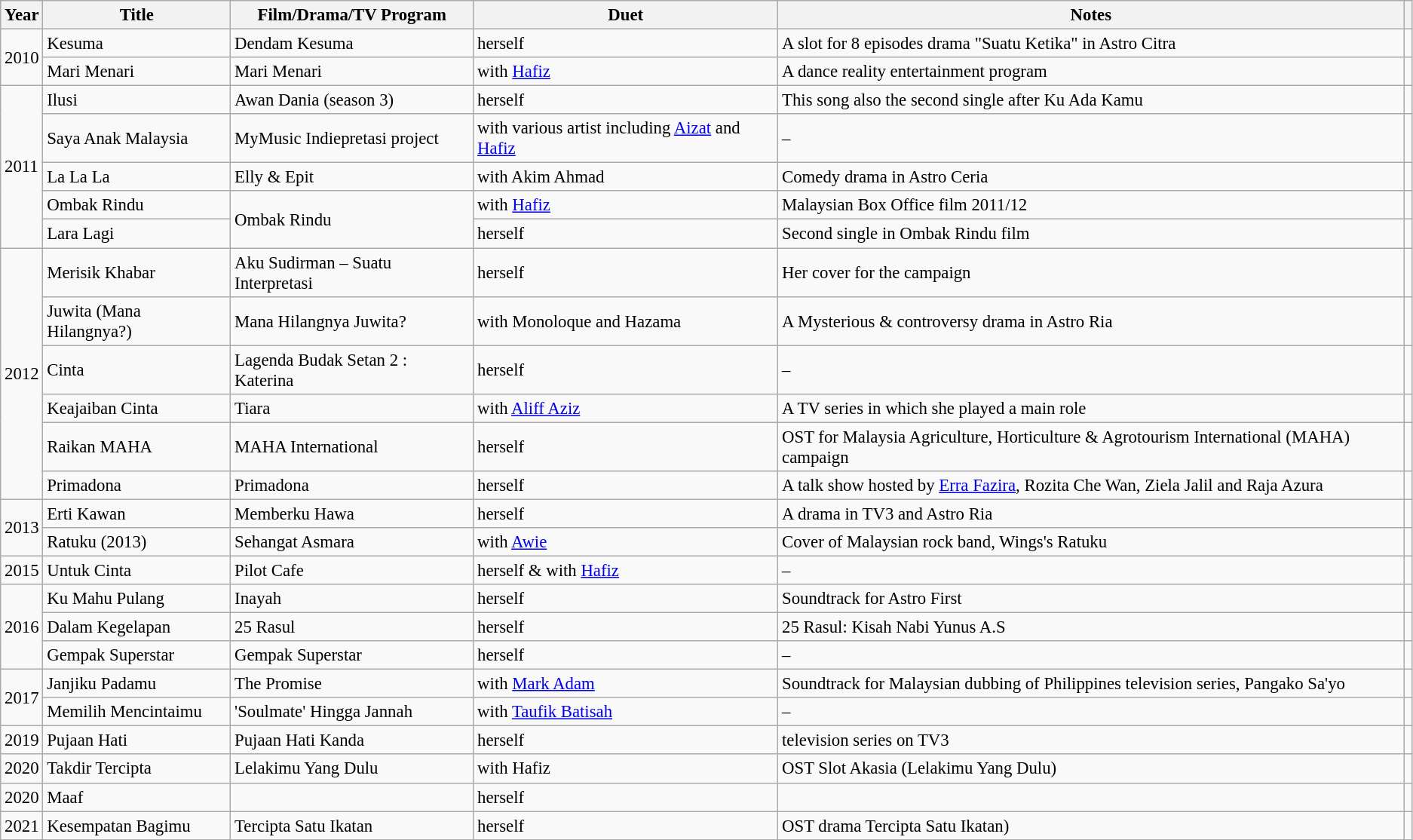<table class="wikitable" style="font-size: 95%;">
<tr>
<th>Year</th>
<th>Title</th>
<th>Film/Drama/TV Program</th>
<th>Duet</th>
<th>Notes</th>
<th></th>
</tr>
<tr>
<td rowspan="2">2010</td>
<td>Kesuma</td>
<td>Dendam Kesuma</td>
<td>herself</td>
<td>A slot for 8 episodes drama "Suatu Ketika" in Astro Citra</td>
<td></td>
</tr>
<tr>
<td>Mari Menari</td>
<td>Mari Menari</td>
<td>with <a href='#'>Hafiz</a></td>
<td>A dance reality entertainment program</td>
<td></td>
</tr>
<tr>
<td rowspan="5">2011</td>
<td>Ilusi</td>
<td>Awan Dania (season 3)</td>
<td>herself</td>
<td>This song also the second single after Ku Ada Kamu</td>
<td></td>
</tr>
<tr>
<td>Saya Anak Malaysia</td>
<td>MyMusic Indiepretasi project</td>
<td>with various artist including <a href='#'>Aizat</a> and <a href='#'>Hafiz</a></td>
<td>–</td>
<td></td>
</tr>
<tr>
<td>La La La</td>
<td>Elly & Epit</td>
<td>with Akim Ahmad</td>
<td>Comedy drama in Astro Ceria</td>
<td></td>
</tr>
<tr>
<td>Ombak Rindu</td>
<td rowspan="2">Ombak Rindu</td>
<td>with <a href='#'>Hafiz</a></td>
<td>Malaysian Box Office film 2011/12</td>
<td></td>
</tr>
<tr>
<td>Lara Lagi</td>
<td>herself</td>
<td>Second single in Ombak Rindu film</td>
<td></td>
</tr>
<tr>
<td rowspan="6">2012</td>
<td>Merisik Khabar</td>
<td>Aku Sudirman – Suatu Interpretasi</td>
<td>herself</td>
<td>Her cover for the campaign</td>
<td></td>
</tr>
<tr>
<td>Juwita (Mana Hilangnya?)</td>
<td>Mana Hilangnya Juwita?</td>
<td>with Monoloque and Hazama</td>
<td>A Mysterious & controversy drama in Astro Ria</td>
<td></td>
</tr>
<tr>
<td>Cinta</td>
<td>Lagenda Budak Setan 2 : Katerina</td>
<td>herself</td>
<td>–</td>
<td></td>
</tr>
<tr>
<td>Keajaiban Cinta</td>
<td>Tiara</td>
<td>with <a href='#'>Aliff Aziz</a></td>
<td>A TV series in which she played a main role</td>
<td></td>
</tr>
<tr>
<td>Raikan MAHA</td>
<td>MAHA International</td>
<td>herself</td>
<td>OST for Malaysia Agriculture, Horticulture & Agrotourism International (MAHA) campaign</td>
<td></td>
</tr>
<tr>
<td>Primadona</td>
<td>Primadona</td>
<td>herself</td>
<td>A talk show hosted by <a href='#'>Erra Fazira</a>, Rozita Che Wan, Ziela Jalil and Raja Azura</td>
<td></td>
</tr>
<tr>
<td rowspan="2">2013</td>
<td>Erti Kawan</td>
<td>Memberku Hawa</td>
<td>herself</td>
<td>A drama in TV3 and Astro Ria</td>
<td></td>
</tr>
<tr>
<td>Ratuku (2013)</td>
<td>Sehangat Asmara</td>
<td>with <a href='#'>Awie</a></td>
<td>Cover of Malaysian rock band, Wings's Ratuku</td>
<td></td>
</tr>
<tr>
<td>2015</td>
<td>Untuk Cinta</td>
<td>Pilot Cafe</td>
<td>herself & with <a href='#'>Hafiz</a></td>
<td>–</td>
<td></td>
</tr>
<tr>
<td rowspan="3">2016</td>
<td>Ku Mahu Pulang</td>
<td>Inayah</td>
<td>herself</td>
<td>Soundtrack for Astro First</td>
<td></td>
</tr>
<tr>
<td>Dalam Kegelapan</td>
<td>25 Rasul</td>
<td>herself</td>
<td>25 Rasul: Kisah Nabi Yunus A.S</td>
<td></td>
</tr>
<tr>
<td>Gempak Superstar</td>
<td>Gempak Superstar</td>
<td>herself</td>
<td>–</td>
<td></td>
</tr>
<tr>
<td rowspan="2">2017</td>
<td>Janjiku Padamu</td>
<td>The Promise</td>
<td>with <a href='#'>Mark Adam</a></td>
<td>Soundtrack for Malaysian dubbing of Philippines television series, Pangako Sa'yo</td>
<td></td>
</tr>
<tr>
<td>Memilih Mencintaimu</td>
<td>'Soulmate' Hingga Jannah</td>
<td>with <a href='#'>Taufik Batisah</a></td>
<td>–</td>
<td></td>
</tr>
<tr>
<td>2019</td>
<td>Pujaan Hati</td>
<td>Pujaan Hati Kanda</td>
<td>herself</td>
<td>television series on TV3</td>
<td></td>
</tr>
<tr>
<td>2020</td>
<td>Takdir Tercipta</td>
<td>Lelakimu Yang Dulu</td>
<td>with Hafiz</td>
<td>OST Slot Akasia (Lelakimu Yang Dulu)</td>
<td></td>
</tr>
<tr>
<td>2020</td>
<td>Maaf</td>
<td></td>
<td>herself</td>
<td></td>
<td></td>
</tr>
<tr>
<td>2021</td>
<td>Kesempatan Bagimu</td>
<td>Tercipta Satu Ikatan</td>
<td>herself</td>
<td>OST drama Tercipta Satu Ikatan)</td>
<td></td>
</tr>
</table>
